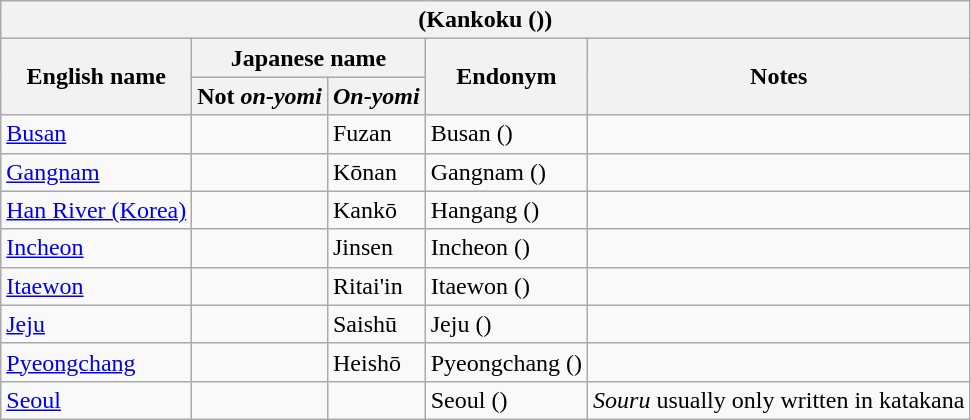<table class="wikitable sortable">
<tr>
<th colspan="5"> (Kankoku ())</th>
</tr>
<tr>
<th rowspan="2">English name</th>
<th colspan="2">Japanese name</th>
<th rowspan="2">Endonym</th>
<th rowspan="2">Notes</th>
</tr>
<tr>
<th>Not <em>on-yomi</em></th>
<th><em>On-yomi</em></th>
</tr>
<tr>
<td><a href='#'>Busan</a></td>
<td></td>
<td>Fuzan</td>
<td>Busan ()</td>
<td></td>
</tr>
<tr>
<td><a href='#'>Gangnam</a></td>
<td></td>
<td>Kōnan</td>
<td>Gangnam ()</td>
<td></td>
</tr>
<tr>
<td><a href='#'>Han River (Korea)</a></td>
<td></td>
<td>Kankō</td>
<td>Hangang ()</td>
<td></td>
</tr>
<tr>
<td><a href='#'>Incheon</a></td>
<td></td>
<td>Jinsen</td>
<td>Incheon ()</td>
<td></td>
</tr>
<tr>
<td><a href='#'>Itaewon</a></td>
<td></td>
<td>Ritai'in</td>
<td>Itaewon ()</td>
<td></td>
</tr>
<tr>
<td><a href='#'>Jeju</a></td>
<td></td>
<td>Saishū</td>
<td>Jeju ()</td>
<td></td>
</tr>
<tr>
<td><a href='#'>Pyeongchang</a></td>
<td></td>
<td>Heishō</td>
<td>Pyeongchang ()</td>
<td></td>
</tr>
<tr>
<td><a href='#'>Seoul</a></td>
<td></td>
<td></td>
<td>Seoul ()</td>
<td><em>Souru</em> usually only written in katakana</td>
</tr>
</table>
